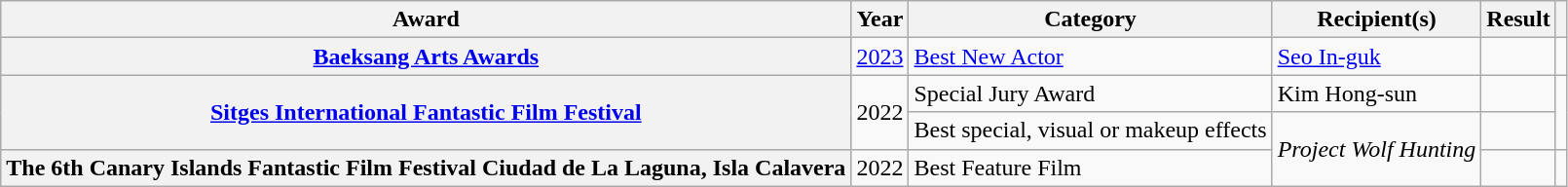<table class="wikitable sortable plainrowheaders">
<tr>
<th scope="col">Award</th>
<th scope="col">Year</th>
<th scope="col">Category</th>
<th scope="col">Recipient(s)</th>
<th scope="col">Result</th>
<th scope="col" class="unsortable"></th>
</tr>
<tr>
<th scope="row"  rowspan="1"><a href='#'>Baeksang Arts Awards</a></th>
<td rowspan="1"><a href='#'>2023</a></td>
<td><a href='#'>Best New Actor</a></td>
<td><a href='#'>Seo In-guk</a></td>
<td></td>
<td style="text-align:center" rowspan="1"></td>
</tr>
<tr>
<th scope="row" rowspan=2><a href='#'>Sitges International Fantastic Film Festival</a></th>
<td rowspan=2>2022</td>
<td>Special Jury Award</td>
<td>Kim Hong-sun</td>
<td></td>
<td rowspan=2></td>
</tr>
<tr>
<td>Best special, visual or makeup effects</td>
<td rowspan="2"><em>Project Wolf Hunting</em></td>
<td></td>
</tr>
<tr>
<th scope="row">The 6th Canary Islands Fantastic Film Festival Ciudad de La Laguna, Isla Calavera</th>
<td>2022</td>
<td>Best Feature Film</td>
<td></td>
<td Style="text-align:center"></td>
</tr>
</table>
